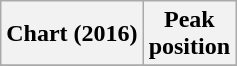<table class="wikitable plainrowheaders" style="text-align:center">
<tr>
<th scope="col">Chart (2016)</th>
<th scope="col">Peak<br>position</th>
</tr>
<tr>
</tr>
</table>
